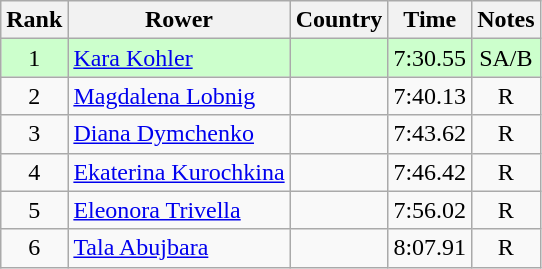<table class="wikitable" style="text-align:center">
<tr>
<th>Rank</th>
<th>Rower</th>
<th>Country</th>
<th>Time</th>
<th>Notes</th>
</tr>
<tr bgcolor=ccffcc>
<td>1</td>
<td align="left"><a href='#'>Kara Kohler</a></td>
<td align="left"></td>
<td>7:30.55</td>
<td>SA/B</td>
</tr>
<tr>
<td>2</td>
<td align="left"><a href='#'>Magdalena Lobnig</a></td>
<td align="left"></td>
<td>7:40.13</td>
<td>R</td>
</tr>
<tr>
<td>3</td>
<td align="left"><a href='#'>Diana Dymchenko</a></td>
<td align="left"></td>
<td>7:43.62</td>
<td>R</td>
</tr>
<tr>
<td>4</td>
<td align="left"><a href='#'>Ekaterina Kurochkina</a></td>
<td align="left"></td>
<td>7:46.42</td>
<td>R</td>
</tr>
<tr>
<td>5</td>
<td align="left"><a href='#'>Eleonora Trivella</a></td>
<td align="left"></td>
<td>7:56.02</td>
<td>R</td>
</tr>
<tr>
<td>6</td>
<td align="left"><a href='#'>Tala Abujbara</a></td>
<td align="left"></td>
<td>8:07.91</td>
<td>R</td>
</tr>
</table>
